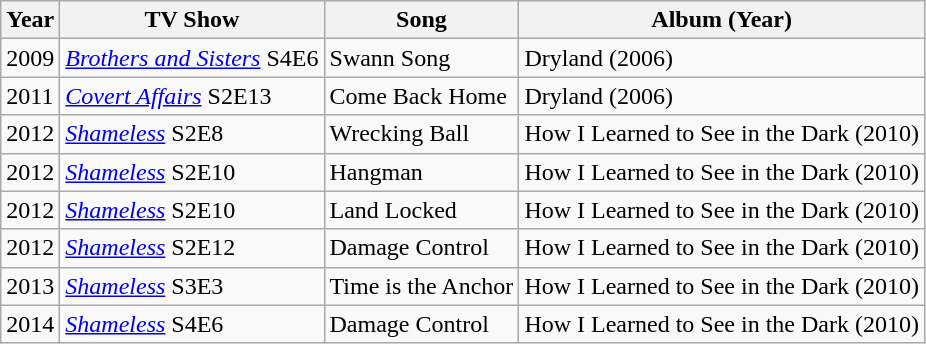<table class="wikitable sortable">
<tr>
<th>Year</th>
<th>TV Show</th>
<th>Song</th>
<th>Album (Year)</th>
</tr>
<tr>
<td>2009</td>
<td><em><a href='#'>Brothers and Sisters</a></em> S4E6</td>
<td>Swann Song</td>
<td>Dryland (2006)</td>
</tr>
<tr>
<td>2011</td>
<td><em><a href='#'>Covert Affairs</a></em> S2E13</td>
<td>Come Back Home</td>
<td>Dryland (2006)</td>
</tr>
<tr>
<td>2012</td>
<td><em><a href='#'>Shameless</a></em> S2E8</td>
<td>Wrecking Ball</td>
<td>How I Learned to See in the Dark (2010)</td>
</tr>
<tr>
<td>2012</td>
<td><em><a href='#'>Shameless</a></em> S2E10</td>
<td>Hangman</td>
<td>How I Learned to See in the Dark (2010)</td>
</tr>
<tr>
<td>2012</td>
<td><em><a href='#'>Shameless</a></em> S2E10</td>
<td>Land Locked</td>
<td>How I Learned to See in the Dark (2010)</td>
</tr>
<tr>
<td>2012</td>
<td><em><a href='#'>Shameless</a></em> S2E12</td>
<td>Damage Control</td>
<td>How I Learned to See in the Dark (2010)</td>
</tr>
<tr>
<td>2013</td>
<td><em><a href='#'>Shameless</a></em> S3E3</td>
<td>Time is the Anchor</td>
<td>How I Learned to See in the Dark (2010)</td>
</tr>
<tr>
<td>2014</td>
<td><em><a href='#'>Shameless</a></em> S4E6</td>
<td>Damage Control</td>
<td>How I Learned to See in the Dark (2010)</td>
</tr>
</table>
